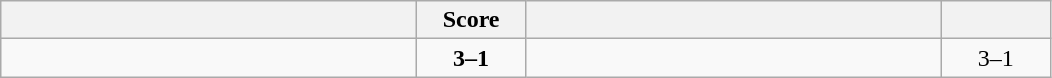<table class="wikitable" style="text-align: center; ">
<tr>
<th align="right" width="270"></th>
<th width="65">Score</th>
<th align="left" width="270"></th>
<th width="65"></th>
</tr>
<tr>
<td align="left"><strong></strong></td>
<td><strong>3–1</strong></td>
<td align="left"></td>
<td>3–1 <strong></strong></td>
</tr>
</table>
